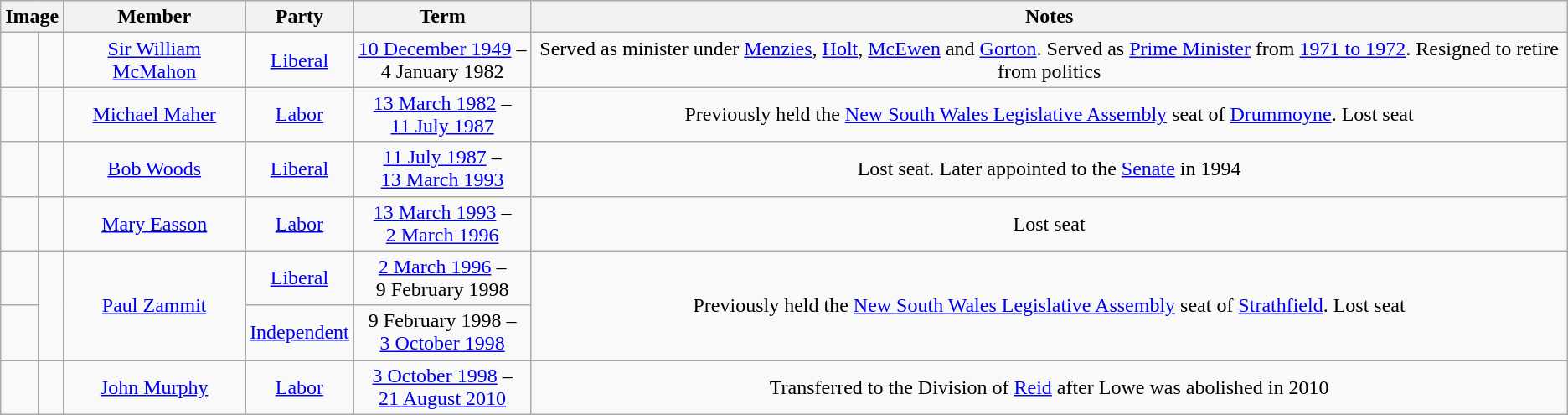<table class=wikitable style="text-align:center">
<tr>
<th colspan=2>Image</th>
<th>Member</th>
<th>Party</th>
<th>Term</th>
<th>Notes</th>
</tr>
<tr>
<td> </td>
<td></td>
<td><a href='#'>Sir William McMahon</a><br></td>
<td><a href='#'>Liberal</a></td>
<td nowrap><a href='#'>10 December 1949</a> –<br>4 January 1982</td>
<td>Served as minister under <a href='#'>Menzies</a>, <a href='#'>Holt</a>, <a href='#'>McEwen</a> and <a href='#'>Gorton</a>. Served as <a href='#'>Prime Minister</a> from <a href='#'>1971 to 1972</a>. Resigned to retire from politics</td>
</tr>
<tr>
<td> </td>
<td></td>
<td><a href='#'>Michael Maher</a><br></td>
<td><a href='#'>Labor</a></td>
<td nowrap><a href='#'>13 March 1982</a> –<br><a href='#'>11 July 1987</a></td>
<td>Previously held the <a href='#'>New South Wales Legislative Assembly</a> seat of <a href='#'>Drummoyne</a>. Lost seat</td>
</tr>
<tr>
<td> </td>
<td></td>
<td><a href='#'>Bob Woods</a><br></td>
<td><a href='#'>Liberal</a></td>
<td nowrap><a href='#'>11 July 1987</a> –<br><a href='#'>13 March 1993</a></td>
<td>Lost seat. Later appointed to the <a href='#'>Senate</a> in 1994</td>
</tr>
<tr>
<td> </td>
<td></td>
<td><a href='#'>Mary Easson</a><br></td>
<td><a href='#'>Labor</a></td>
<td nowrap><a href='#'>13 March 1993</a> –<br><a href='#'>2 March 1996</a></td>
<td>Lost seat</td>
</tr>
<tr>
<td> </td>
<td rowspan=2></td>
<td rowspan=2><a href='#'>Paul Zammit</a><br></td>
<td><a href='#'>Liberal</a></td>
<td nowrap><a href='#'>2 March 1996</a> –<br>9 February 1998</td>
<td rowspan=2>Previously held the <a href='#'>New South Wales Legislative Assembly</a> seat of <a href='#'>Strathfield</a>. Lost seat</td>
</tr>
<tr>
<td> </td>
<td nowrap><a href='#'>Independent</a></td>
<td nowrap>9 February 1998 –<br><a href='#'>3 October 1998</a></td>
</tr>
<tr>
<td> </td>
<td></td>
<td><a href='#'>John Murphy</a><br></td>
<td><a href='#'>Labor</a></td>
<td nowrap><a href='#'>3 October 1998</a> –<br><a href='#'>21 August 2010</a></td>
<td>Transferred to the Division of <a href='#'>Reid</a> after Lowe was abolished in 2010</td>
</tr>
</table>
